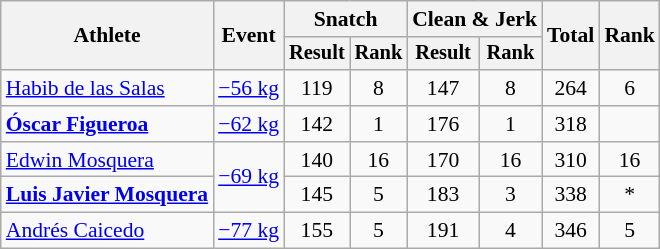<table class="wikitable" style="font-size:90%">
<tr>
<th rowspan="2">Athlete</th>
<th rowspan="2">Event</th>
<th colspan="2">Snatch</th>
<th colspan="2">Clean & Jerk</th>
<th rowspan="2">Total</th>
<th rowspan="2">Rank</th>
</tr>
<tr style="font-size:95%">
<th>Result</th>
<th>Rank</th>
<th>Result</th>
<th>Rank</th>
</tr>
<tr align=center>
<td align=left><a href='#'>Habib de las Salas</a></td>
<td align=left><a href='#'>−56 kg</a></td>
<td>119</td>
<td>8</td>
<td>147</td>
<td>8</td>
<td>264</td>
<td>6</td>
</tr>
<tr align=center>
<td align=left><strong><a href='#'>Óscar Figueroa</a></strong></td>
<td align=left><a href='#'>−62 kg</a></td>
<td>142</td>
<td>1</td>
<td>176</td>
<td>1</td>
<td>318</td>
<td></td>
</tr>
<tr align=center>
<td align=left><a href='#'>Edwin Mosquera</a></td>
<td align=left rowspan=2><a href='#'>−69 kg</a></td>
<td>140</td>
<td>16</td>
<td>170</td>
<td>16</td>
<td>310</td>
<td>16</td>
</tr>
<tr align=center>
<td align=left><strong><a href='#'>Luis Javier Mosquera</a></strong></td>
<td>145</td>
<td>5</td>
<td>183</td>
<td>3</td>
<td>338</td>
<td>*</td>
</tr>
<tr align=center>
<td align=left><a href='#'>Andrés Caicedo</a></td>
<td align=left><a href='#'>−77 kg</a></td>
<td>155</td>
<td>5</td>
<td>191</td>
<td>4</td>
<td>346</td>
<td>5</td>
</tr>
</table>
